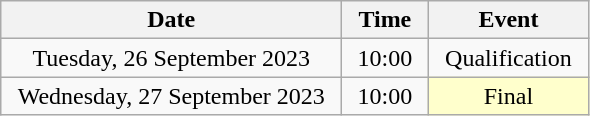<table class = "wikitable" style="text-align:center;">
<tr>
<th width=220>Date</th>
<th width=50>Time</th>
<th width=100>Event</th>
</tr>
<tr>
<td>Tuesday, 26 September 2023</td>
<td>10:00</td>
<td>Qualification</td>
</tr>
<tr>
<td>Wednesday, 27 September 2023</td>
<td>10:00</td>
<td bgcolor=ffffcc>Final</td>
</tr>
</table>
